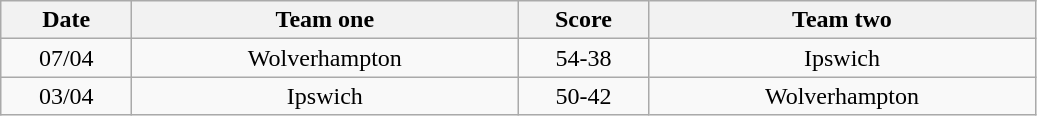<table class="wikitable" style="text-align: center">
<tr>
<th width=80>Date</th>
<th width=250>Team one</th>
<th width=80>Score</th>
<th width=250>Team two</th>
</tr>
<tr>
<td>07/04</td>
<td>Wolverhampton</td>
<td>54-38</td>
<td>Ipswich</td>
</tr>
<tr>
<td>03/04</td>
<td>Ipswich</td>
<td>50-42</td>
<td>Wolverhampton</td>
</tr>
</table>
